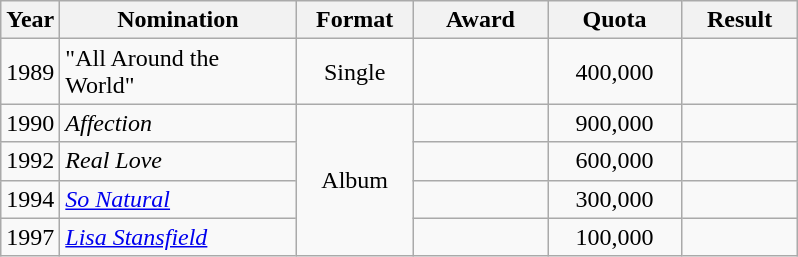<table class="wikitable" style="text-align:center;">
<tr>
<th width="30">Year</th>
<th width="150">Nomination</th>
<th width="71">Format</th>
<th width="82">Award</th>
<th width="82">Quota</th>
<th width="70">Result</th>
</tr>
<tr>
<td>1989</td>
<td align="left">"All Around the World"</td>
<td>Single</td>
<td></td>
<td>400,000</td>
<td></td>
</tr>
<tr>
<td>1990</td>
<td align="left"><em>Affection</em></td>
<td rowspan="4">Album</td>
<td></td>
<td>900,000</td>
<td></td>
</tr>
<tr>
<td>1992</td>
<td align="left"><em>Real Love</em></td>
<td></td>
<td>600,000</td>
<td></td>
</tr>
<tr>
<td>1994</td>
<td align="left"><em><a href='#'>So Natural</a></em></td>
<td></td>
<td>300,000</td>
<td></td>
</tr>
<tr>
<td>1997</td>
<td align="left"><em><a href='#'>Lisa Stansfield</a></em></td>
<td></td>
<td>100,000</td>
<td></td>
</tr>
</table>
